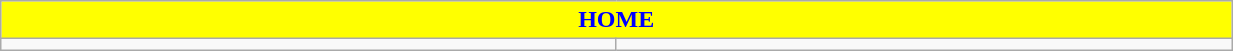<table class="wikitable collapsible collapsed" style="width:65%">
<tr>
<th colspan=6 ! style="color:blue; background:yellow">HOME</th>
</tr>
<tr>
<td></td>
<td></td>
</tr>
</table>
